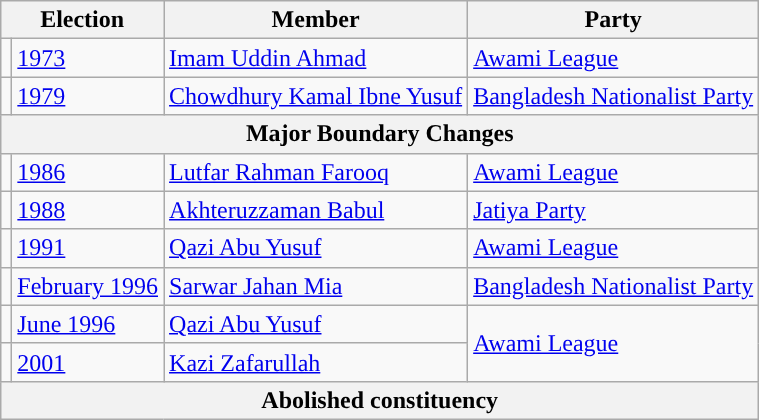<table class="wikitable">
<tr>
<th colspan="2">Election</th>
<th>Member</th>
<th>Party</th>
</tr>
<tr>
<td style="background-color:"></td>
<td><a href='#'>1973</a></td>
<td><a href='#'>Imam Uddin Ahmad</a></td>
<td><a href='#'>Awami League</a></td>
</tr>
<tr>
<td style="background-color:"></td>
<td><a href='#'>1979</a></td>
<td><a href='#'>Chowdhury Kamal Ibne Yusuf</a></td>
<td><a href='#'>Bangladesh Nationalist Party</a></td>
</tr>
<tr>
<th colspan="4">Major Boundary Changes</th>
</tr>
<tr>
<td style="background-color:"></td>
<td><a href='#'>1986</a></td>
<td><a href='#'>Lutfar Rahman Farooq</a></td>
<td><a href='#'>Awami League</a></td>
</tr>
<tr>
<td style="background-color:"></td>
<td><a href='#'>1988</a></td>
<td><a href='#'>Akhteruzzaman Babul</a></td>
<td><a href='#'>Jatiya Party</a></td>
</tr>
<tr>
<td style="background-color:"></td>
<td><a href='#'>1991</a></td>
<td><a href='#'>Qazi Abu Yusuf</a></td>
<td><a href='#'>Awami League</a></td>
</tr>
<tr>
<td style="background-color:"></td>
<td><a href='#'>February 1996</a></td>
<td><a href='#'>Sarwar Jahan Mia</a></td>
<td><a href='#'>Bangladesh Nationalist Party</a></td>
</tr>
<tr>
<td style="background-color:"></td>
<td><a href='#'>June 1996</a></td>
<td><a href='#'>Qazi Abu Yusuf</a></td>
<td rowspan="2"><a href='#'>Awami League</a></td>
</tr>
<tr>
<td style="background-color:"></td>
<td><a href='#'>2001</a></td>
<td><a href='#'>Kazi Zafarullah</a></td>
</tr>
<tr>
<th colspan="4">Abolished constituency</th>
</tr>
</table>
